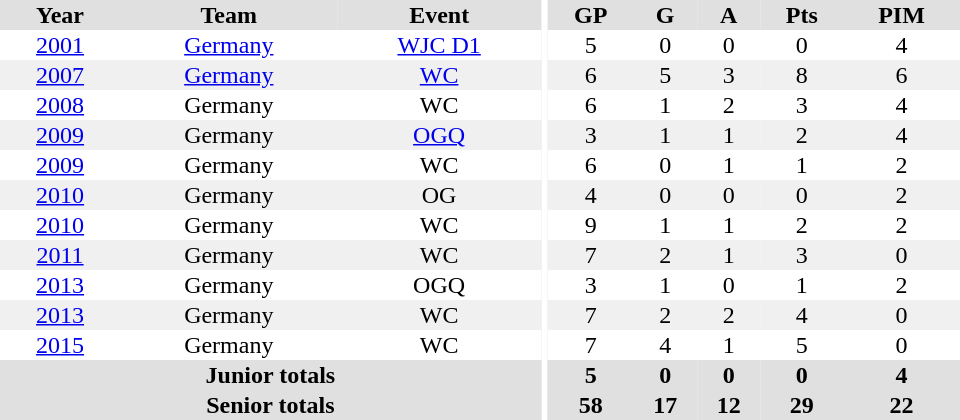<table border="0" cellpadding="1" cellspacing="0" ID="Table3" style="text-align:center; width:40em">
<tr ALIGN="center" bgcolor="#e0e0e0">
<th>Year</th>
<th>Team</th>
<th>Event</th>
<th rowspan="99" bgcolor="#ffffff"></th>
<th>GP</th>
<th>G</th>
<th>A</th>
<th>Pts</th>
<th>PIM</th>
</tr>
<tr>
<td><a href='#'>2001</a></td>
<td><a href='#'>Germany</a></td>
<td><a href='#'>WJC D1</a></td>
<td>5</td>
<td>0</td>
<td>0</td>
<td>0</td>
<td>4</td>
</tr>
<tr bgcolor="#f0f0f0">
<td><a href='#'>2007</a></td>
<td><a href='#'>Germany</a></td>
<td><a href='#'>WC</a></td>
<td>6</td>
<td>5</td>
<td>3</td>
<td>8</td>
<td>6</td>
</tr>
<tr>
<td><a href='#'>2008</a></td>
<td>Germany</td>
<td>WC</td>
<td>6</td>
<td>1</td>
<td>2</td>
<td>3</td>
<td>4</td>
</tr>
<tr bgcolor="#f0f0f0">
<td><a href='#'>2009</a></td>
<td>Germany</td>
<td><a href='#'>OGQ</a></td>
<td>3</td>
<td>1</td>
<td>1</td>
<td>2</td>
<td>4</td>
</tr>
<tr>
<td><a href='#'>2009</a></td>
<td>Germany</td>
<td>WC</td>
<td>6</td>
<td>0</td>
<td>1</td>
<td>1</td>
<td>2</td>
</tr>
<tr bgcolor="#f0f0f0">
<td><a href='#'>2010</a></td>
<td>Germany</td>
<td>OG</td>
<td>4</td>
<td>0</td>
<td>0</td>
<td>0</td>
<td>2</td>
</tr>
<tr>
<td><a href='#'>2010</a></td>
<td>Germany</td>
<td>WC</td>
<td>9</td>
<td>1</td>
<td>1</td>
<td>2</td>
<td>2</td>
</tr>
<tr bgcolor="#f0f0f0">
<td><a href='#'>2011</a></td>
<td>Germany</td>
<td>WC</td>
<td>7</td>
<td>2</td>
<td>1</td>
<td>3</td>
<td>0</td>
</tr>
<tr>
<td><a href='#'>2013</a></td>
<td>Germany</td>
<td>OGQ</td>
<td>3</td>
<td>1</td>
<td>0</td>
<td>1</td>
<td>2</td>
</tr>
<tr bgcolor="#f0f0f0">
<td><a href='#'>2013</a></td>
<td>Germany</td>
<td>WC</td>
<td>7</td>
<td>2</td>
<td>2</td>
<td>4</td>
<td>0</td>
</tr>
<tr>
<td><a href='#'>2015</a></td>
<td>Germany</td>
<td>WC</td>
<td>7</td>
<td>4</td>
<td>1</td>
<td>5</td>
<td>0</td>
</tr>
<tr bgcolor="#e0e0e0">
<th colspan="3">Junior totals</th>
<th>5</th>
<th>0</th>
<th>0</th>
<th>0</th>
<th>4</th>
</tr>
<tr bgcolor="#e0e0e0">
<th colspan="3">Senior totals</th>
<th>58</th>
<th>17</th>
<th>12</th>
<th>29</th>
<th>22</th>
</tr>
</table>
